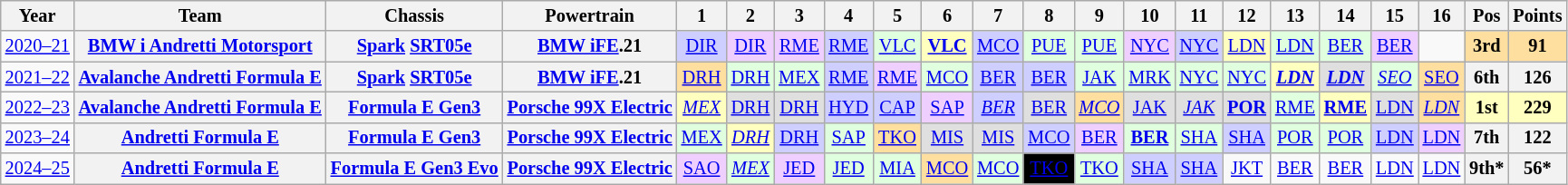<table class="wikitable" style="text-align:center; font-size:85%">
<tr>
<th>Year</th>
<th>Team</th>
<th>Chassis</th>
<th>Powertrain</th>
<th>1</th>
<th>2</th>
<th>3</th>
<th>4</th>
<th>5</th>
<th>6</th>
<th>7</th>
<th>8</th>
<th>9</th>
<th>10</th>
<th>11</th>
<th>12</th>
<th>13</th>
<th>14</th>
<th>15</th>
<th>16</th>
<th>Pos</th>
<th>Points</th>
</tr>
<tr>
<td nowrap><a href='#'>2020–21</a></td>
<th nowrap><a href='#'>BMW i Andretti Motorsport</a></th>
<th nowrap><a href='#'>Spark</a> <a href='#'>SRT05e</a></th>
<th nowrap><a href='#'>BMW iFE</a>.21</th>
<td style="background:#CFCFFF;"><a href='#'>DIR</a><br></td>
<td style="background:#EFCFFF;"><a href='#'>DIR</a><br></td>
<td style="background:#EFCFFF;"><a href='#'>RME</a><br></td>
<td style="background:#CFCFFF;"><a href='#'>RME</a><br></td>
<td style="background:#DFFFDF;"><a href='#'>VLC</a><br></td>
<td style="background:#FFFFBF;"><strong><a href='#'>VLC</a></strong><br></td>
<td style="background:#CFCFFF;"><a href='#'>MCO</a><br></td>
<td style="background:#DFFFDF;"><a href='#'>PUE</a><br></td>
<td style="background:#DFFFDF;"><a href='#'>PUE</a><br></td>
<td style="background:#EFCFFF;"><a href='#'>NYC</a><br></td>
<td style="background:#CFCFFF;"><a href='#'>NYC</a><br></td>
<td style="background:#FFFFBF;"><a href='#'>LDN</a><br></td>
<td style="background:#DFFFDF;"><a href='#'>LDN</a><br></td>
<td style="background:#DFFFDF;"><a href='#'>BER</a><br></td>
<td style="background:#EFCFFF;"><a href='#'>BER</a><br></td>
<td></td>
<th style="background:#FFDF9F;">3rd</th>
<th style="background:#FFDF9F;">91</th>
</tr>
<tr>
<td nowrap><a href='#'>2021–22</a></td>
<th nowrap><a href='#'>Avalanche Andretti Formula E</a></th>
<th nowrap><a href='#'>Spark</a> <a href='#'>SRT05e</a></th>
<th nowrap><a href='#'>BMW iFE</a>.21</th>
<td style="background:#FFDF9F;"><a href='#'>DRH</a><br></td>
<td style="background:#DFFFDF;"><a href='#'>DRH</a><br></td>
<td style="background:#DFFFDF;"><a href='#'>MEX</a><br></td>
<td style="background:#CFCFFF;"><a href='#'>RME</a><br></td>
<td style="background:#EFCFFF;"><a href='#'>RME</a><br></td>
<td style="background:#DFFFDF;"><a href='#'>MCO</a><br></td>
<td style="background:#CFCFFF;"><a href='#'>BER</a><br></td>
<td style="background:#CFCFFF;"><a href='#'>BER</a><br></td>
<td style="background:#DFFFDF;"><a href='#'>JAK</a><br></td>
<td style="background:#DFFFDF;"><a href='#'>MRK</a><br></td>
<td style="background:#DFFFDF;"><a href='#'>NYC</a><br></td>
<td style="background:#DFFFDF;"><a href='#'>NYC</a><br></td>
<td style="background:#FFFFBF;"><strong><em><a href='#'>LDN</a></em></strong><br></td>
<td style="background:#DFDFDF;"><strong><em><a href='#'>LDN</a></em></strong><br></td>
<td style="background:#DFFFDF;"><em><a href='#'>SEO</a></em><br></td>
<td style="background:#FFDF9F;"><a href='#'>SEO</a><br></td>
<th>6th</th>
<th>126</th>
</tr>
<tr>
<td nowrap><a href='#'>2022–23</a></td>
<th nowrap><a href='#'>Avalanche Andretti Formula E</a></th>
<th nowrap><a href='#'>Formula E Gen3</a></th>
<th nowrap><a href='#'>Porsche 99X Electric</a></th>
<td style="background:#FFFFBF;"><em><a href='#'>MEX</a></em><br></td>
<td style="background:#DFDFDF;"><a href='#'>DRH</a><br></td>
<td style="background:#DFDFDF;"><a href='#'>DRH</a><br></td>
<td style="background:#CFCFFF;"><a href='#'>HYD</a><br></td>
<td style="background:#CFCFFF;"><a href='#'>CAP</a><br></td>
<td style="background:#efcfff;"><a href='#'>SAP</a><br></td>
<td style="background:#cfcfff;"><em><a href='#'>BER</a></em><br></td>
<td style="background:#dfdfdf;"><a href='#'>BER</a><br></td>
<td style="background:#ffdf9f;"><em><a href='#'>MCO</a></em><br></td>
<td style="background:#dfdfdf;"><a href='#'>JAK</a><br></td>
<td style="background:#dfdfdf;"><em><a href='#'>JAK</a></em><br></td>
<td style="background:#dfdfdf;"><strong><a href='#'>POR</a></strong><br></td>
<td style="background:#dfffdf;"><a href='#'>RME</a><br></td>
<td style="background:#ffffbf;"><strong><a href='#'>RME</a></strong><br></td>
<td style="background:#dfdfdf;"><a href='#'>LDN</a><br></td>
<td style="background:#ffdf9f;"><em><a href='#'>LDN</a></em> <br></td>
<th style="background:#ffffbf;">1st</th>
<th style="background:#ffffbf;">229</th>
</tr>
<tr>
<td nowrap><a href='#'>2023–24</a></td>
<th nowrap><a href='#'>Andretti Formula E</a></th>
<th nowrap><a href='#'>Formula E Gen3</a></th>
<th nowrap><a href='#'>Porsche 99X Electric</a></th>
<td style="background:#dfffdf;"><a href='#'>MEX</a><br></td>
<td style="background:#ffffbf;"><em><a href='#'>DRH</a></em><br></td>
<td style="background:#cfcfff;"><a href='#'>DRH</a><br></td>
<td style="background:#dfffdf;"><a href='#'>SAP</a><br></td>
<td style="background:#ffdf9f;"><a href='#'>TKO</a><br></td>
<td style="background:#dfdfdf;"><a href='#'>MIS</a><br></td>
<td style="background:#dfdfdf;"><a href='#'>MIS</a><br></td>
<td style="background:#cfcfff;"><a href='#'>MCO</a><br></td>
<td style="background:#efcfff;"><a href='#'>BER</a><br></td>
<td style="background:#dfffdf;"><strong><a href='#'>BER</a></strong><br></td>
<td style="background:#dfffdf;"><a href='#'>SHA</a><br></td>
<td style="background:#cfcfff;"><a href='#'>SHA</a><br></td>
<td style="background:#DFFFDF;"><a href='#'>POR</a><br></td>
<td style="background:#DFFFDF;"><a href='#'>POR</a><br></td>
<td style="background:#CFCFFF;"><a href='#'>LDN</a><br></td>
<td style="background:#EFCFFF;"><a href='#'>LDN</a><br></td>
<th>7th</th>
<th>122</th>
</tr>
<tr>
<td nowrap><a href='#'>2024–25</a></td>
<th nowrap><a href='#'>Andretti Formula E</a></th>
<th nowrap><a href='#'>Formula E Gen3 Evo</a></th>
<th nowrap><a href='#'>Porsche 99X Electric</a></th>
<td style="background:#EFCFFF;"><a href='#'>SAO</a><br></td>
<td style="background:#dfffdf;"><em><a href='#'>MEX</a></em><br></td>
<td style="background:#efcfff;"><a href='#'>JED</a><br></td>
<td style="background:#dfffdf;"><a href='#'>JED</a><br></td>
<td style="background:#dfffdf;"><a href='#'>MIA</a><br></td>
<td style="background:#ffdf9f;"><a href='#'>MCO</a><br></td>
<td style="background:#dfffdf;"><a href='#'>MCO</a><br> </td>
<td style="background:#000000; color:white"><a href='#'>TKO</a><br> </td>
<td style="background:#dfffdf;"><a href='#'>TKO</a><br> </td>
<td style="background:#CFCFFF;"><a href='#'>SHA</a><br></td>
<td style="background:#CFCFFF;"><a href='#'>SHA</a><br></td>
<td><a href='#'>JKT</a></td>
<td><a href='#'>BER</a></td>
<td><a href='#'>BER</a></td>
<td><a href='#'>LDN</a></td>
<td><a href='#'>LDN</a></td>
<th>9th*</th>
<th>56*</th>
</tr>
</table>
